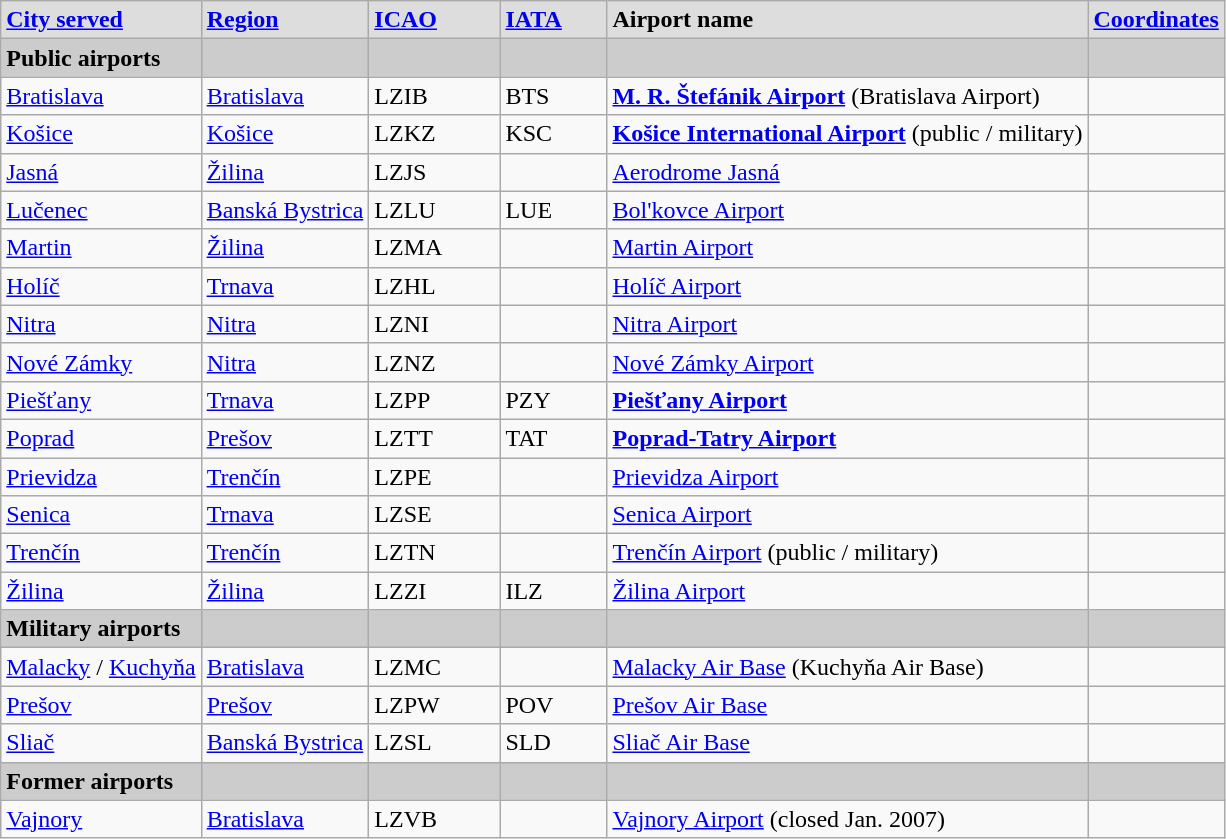<table class="wikitable sortable">
<tr valign=baseline style="font-weight:bold; background:#DDDDDD;">
<td><a href='#'>City served</a></td>
<td><a href='#'>Region</a></td>
<td style="width:5em;"><a href='#'>ICAO</a></td>
<td style="width:4em;"><a href='#'>IATA</a></td>
<td>Airport name</td>
<td><a href='#'>Coordinates</a></td>
</tr>
<tr valign=baseline style="font-weight:bold; background:#CCCCCC;">
<td>Public airports</td>
<td></td>
<td></td>
<td></td>
<td></td>
<td></td>
</tr>
<tr valign=top>
<td><a href='#'>Bratislava</a></td>
<td><a href='#'>Bratislava</a></td>
<td>LZIB</td>
<td>BTS</td>
<td><strong><a href='#'>M. R. Štefánik Airport</a></strong> (Bratislava Airport)</td>
<td></td>
</tr>
<tr valign=top>
<td><a href='#'>Košice</a></td>
<td><a href='#'>Košice</a></td>
<td>LZKZ</td>
<td>KSC</td>
<td><strong><a href='#'>Košice International Airport</a></strong> (public / military)</td>
<td></td>
</tr>
<tr valign=top>
<td><a href='#'>Jasná</a></td>
<td><a href='#'>Žilina</a></td>
<td>LZJS</td>
<td></td>
<td><a href='#'>Aerodrome Jasná</a></td>
<td></td>
</tr>
<tr valign=top>
<td><a href='#'>Lučenec</a></td>
<td><a href='#'>Banská Bystrica</a></td>
<td>LZLU</td>
<td>LUE</td>
<td><a href='#'>Bol'kovce Airport</a></td>
<td></td>
</tr>
<tr valign=top>
<td><a href='#'>Martin</a></td>
<td><a href='#'>Žilina</a></td>
<td>LZMA</td>
<td></td>
<td><a href='#'>Martin Airport</a></td>
<td></td>
</tr>
<tr valign=top>
<td><a href='#'>Holíč</a></td>
<td><a href='#'>Trnava</a></td>
<td>LZHL</td>
<td></td>
<td><a href='#'>Holíč Airport</a></td>
<td></td>
</tr>
<tr valign=top>
<td><a href='#'>Nitra</a></td>
<td><a href='#'>Nitra</a></td>
<td>LZNI</td>
<td></td>
<td><a href='#'>Nitra Airport</a></td>
<td></td>
</tr>
<tr valign=top>
<td><a href='#'>Nové Zámky</a></td>
<td><a href='#'>Nitra</a></td>
<td>LZNZ</td>
<td></td>
<td><a href='#'>Nové Zámky Airport</a></td>
<td></td>
</tr>
<tr valign=top>
<td><a href='#'>Piešťany</a></td>
<td><a href='#'>Trnava</a></td>
<td>LZPP</td>
<td>PZY</td>
<td><strong><a href='#'>Piešťany Airport</a></strong></td>
<td></td>
</tr>
<tr valign=top>
<td><a href='#'>Poprad</a></td>
<td><a href='#'>Prešov</a></td>
<td>LZTT</td>
<td>TAT</td>
<td><strong><a href='#'>Poprad-Tatry Airport</a></strong></td>
<td></td>
</tr>
<tr valign=top>
<td><a href='#'>Prievidza</a></td>
<td><a href='#'>Trenčín</a></td>
<td>LZPE</td>
<td></td>
<td><a href='#'>Prievidza Airport</a></td>
<td></td>
</tr>
<tr valign=top>
<td><a href='#'>Senica</a></td>
<td><a href='#'>Trnava</a></td>
<td>LZSE</td>
<td></td>
<td><a href='#'>Senica Airport</a></td>
<td></td>
</tr>
<tr valign=top>
<td><a href='#'>Trenčín</a></td>
<td><a href='#'>Trenčín</a></td>
<td>LZTN</td>
<td></td>
<td><a href='#'>Trenčín Airport</a> (public / military)</td>
<td></td>
</tr>
<tr valign=top>
<td><a href='#'>Žilina</a></td>
<td><a href='#'>Žilina</a></td>
<td>LZZI</td>
<td>ILZ</td>
<td><a href='#'>Žilina Airport</a></td>
<td></td>
</tr>
<tr valign=baseline style="font-weight:bold; background:#CCCCCC;">
<td>Military airports</td>
<td></td>
<td></td>
<td></td>
<td></td>
<td></td>
</tr>
<tr valign=top>
<td><a href='#'>Malacky</a> / <a href='#'>Kuchyňa</a></td>
<td><a href='#'>Bratislava</a></td>
<td>LZMC</td>
<td></td>
<td><a href='#'>Malacky Air Base</a> (Kuchyňa Air Base)</td>
<td></td>
</tr>
<tr valign=top>
<td><a href='#'>Prešov</a></td>
<td><a href='#'>Prešov</a></td>
<td>LZPW</td>
<td>POV</td>
<td><a href='#'>Prešov Air Base</a></td>
<td></td>
</tr>
<tr valign=top>
<td><a href='#'>Sliač</a></td>
<td><a href='#'>Banská Bystrica</a></td>
<td>LZSL</td>
<td>SLD</td>
<td><a href='#'>Sliač Air Base</a></td>
<td></td>
</tr>
<tr valign=baseline style="font-weight:bold; background:#CCCCCC;">
<td>Former airports</td>
<td></td>
<td></td>
<td></td>
<td></td>
<td></td>
</tr>
<tr valign=top>
<td><a href='#'>Vajnory</a></td>
<td><a href='#'>Bratislava</a></td>
<td>LZVB</td>
<td></td>
<td><a href='#'>Vajnory Airport</a> (closed Jan. 2007)</td>
<td></td>
</tr>
</table>
